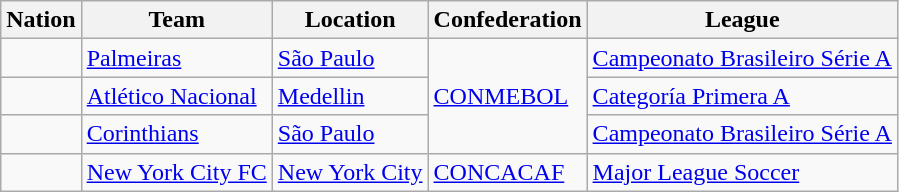<table class="wikitable sortable">
<tr>
<th>Nation</th>
<th>Team</th>
<th>Location</th>
<th>Confederation</th>
<th>League</th>
</tr>
<tr>
<td></td>
<td><a href='#'>Palmeiras</a></td>
<td><a href='#'>São Paulo</a></td>
<td rowspan=3><a href='#'>CONMEBOL</a></td>
<td><a href='#'>Campeonato Brasileiro Série A</a></td>
</tr>
<tr>
<td></td>
<td><a href='#'>Atlético Nacional</a></td>
<td><a href='#'>Medellin</a></td>
<td><a href='#'>Categoría Primera A</a></td>
</tr>
<tr>
<td></td>
<td><a href='#'>Corinthians</a></td>
<td><a href='#'>São Paulo</a></td>
<td><a href='#'>Campeonato Brasileiro Série A</a></td>
</tr>
<tr>
<td></td>
<td><a href='#'>New York City FC</a></td>
<td><a href='#'>New York City</a></td>
<td><a href='#'>CONCACAF</a></td>
<td><a href='#'>Major League Soccer</a></td>
</tr>
</table>
